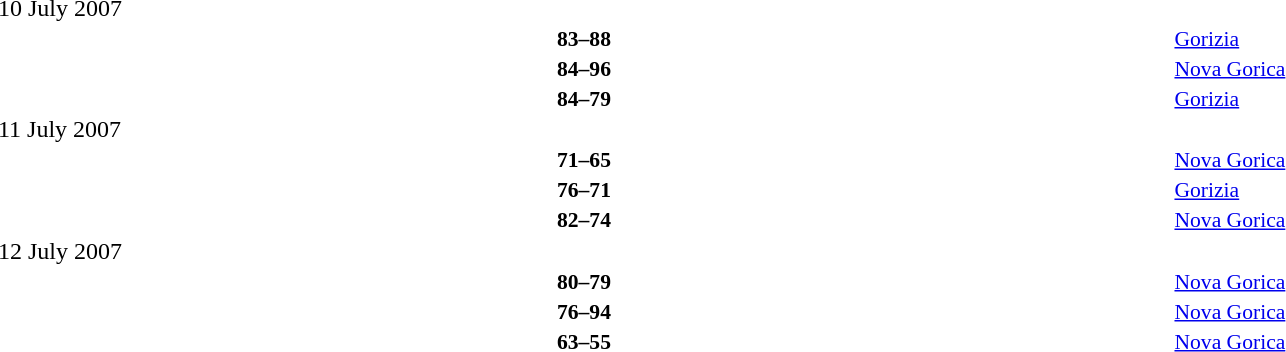<table style="width:100%;" cellspacing="1">
<tr>
<th width=25%></th>
<th width=3%></th>
<th width=6%></th>
<th width=3%></th>
<th width=25%></th>
</tr>
<tr>
<td>10 July 2007</td>
</tr>
<tr style=font-size:90%>
<td align=right><strong></strong></td>
<td></td>
<td align=center><strong>83–88</strong></td>
<td></td>
<td><strong></strong></td>
<td><a href='#'>Gorizia</a></td>
</tr>
<tr style=font-size:90%>
<td align=right><strong></strong></td>
<td></td>
<td align=center><strong>84–96</strong></td>
<td></td>
<td><strong></strong></td>
<td><a href='#'>Nova Gorica</a></td>
</tr>
<tr style=font-size:90%>
<td align=right><strong></strong></td>
<td></td>
<td align=center><strong>84–79</strong></td>
<td></td>
<td><strong></strong></td>
<td><a href='#'>Gorizia</a></td>
</tr>
<tr>
<td>11 July 2007</td>
</tr>
<tr style=font-size:90%>
<td align=right><strong></strong></td>
<td></td>
<td align=center><strong>71–65</strong></td>
<td></td>
<td><strong></strong></td>
<td><a href='#'>Nova Gorica</a></td>
</tr>
<tr style=font-size:90%>
<td align=right><strong></strong></td>
<td></td>
<td align=center><strong>76–71</strong></td>
<td></td>
<td><strong></strong></td>
<td><a href='#'>Gorizia</a></td>
</tr>
<tr style=font-size:90%>
<td align=right><strong></strong></td>
<td></td>
<td align=center><strong>82–74</strong></td>
<td></td>
<td><strong></strong></td>
<td><a href='#'>Nova Gorica</a></td>
</tr>
<tr>
<td>12 July 2007</td>
</tr>
<tr style=font-size:90%>
<td align=right><strong></strong></td>
<td></td>
<td align=center><strong>80–79</strong></td>
<td></td>
<td><strong></strong></td>
<td><a href='#'>Nova Gorica</a></td>
</tr>
<tr style=font-size:90%>
<td align=right><strong></strong></td>
<td></td>
<td align=center><strong>76–94</strong></td>
<td></td>
<td><strong></strong></td>
<td><a href='#'>Nova Gorica</a></td>
</tr>
<tr style=font-size:90%>
<td align=right><strong></strong></td>
<td></td>
<td align=center><strong>63–55</strong></td>
<td></td>
<td><strong></strong></td>
<td><a href='#'>Nova Gorica</a></td>
</tr>
</table>
